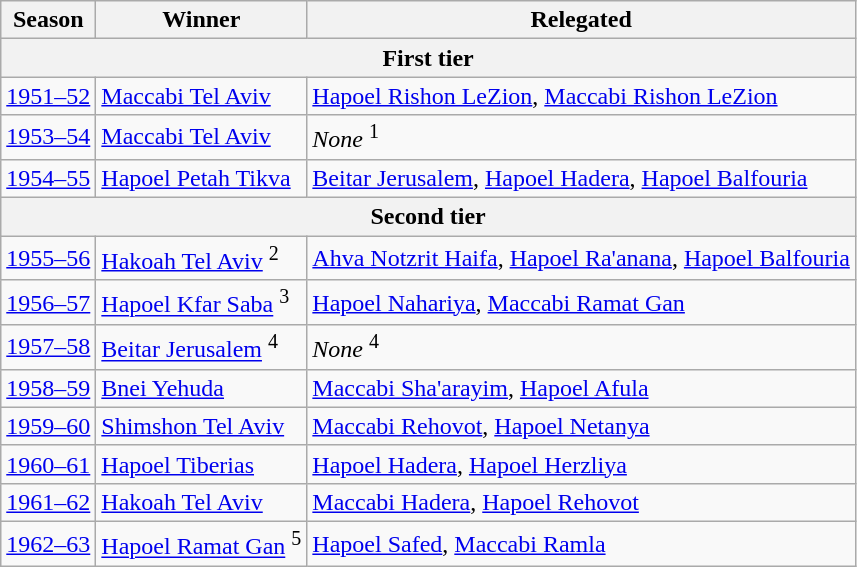<table class="wikitable" style="text-align:left;">
<tr>
<th>Season</th>
<th>Winner</th>
<th>Relegated</th>
</tr>
<tr>
<th colspan=3>First tier</th>
</tr>
<tr>
<td align="center"><a href='#'>1951–52</a></td>
<td><a href='#'>Maccabi Tel Aviv</a></td>
<td><a href='#'>Hapoel Rishon LeZion</a>, <a href='#'>Maccabi Rishon LeZion</a></td>
</tr>
<tr>
<td align="center"><a href='#'>1953–54</a></td>
<td><a href='#'>Maccabi Tel Aviv</a></td>
<td><em>None</em> <sup>1</sup></td>
</tr>
<tr>
<td align="center"><a href='#'>1954–55</a></td>
<td><a href='#'>Hapoel Petah Tikva</a></td>
<td><a href='#'>Beitar Jerusalem</a>, <a href='#'>Hapoel Hadera</a>, <a href='#'>Hapoel Balfouria</a></td>
</tr>
<tr>
<th colspan=3>Second tier</th>
</tr>
<tr>
<td align="center"><a href='#'>1955–56</a></td>
<td><a href='#'>Hakoah Tel Aviv</a> <sup>2</sup></td>
<td><a href='#'>Ahva Notzrit Haifa</a>, <a href='#'>Hapoel Ra'anana</a>, <a href='#'>Hapoel Balfouria</a></td>
</tr>
<tr>
<td align="center"><a href='#'>1956–57</a></td>
<td><a href='#'>Hapoel Kfar Saba</a> <sup>3</sup></td>
<td><a href='#'>Hapoel Nahariya</a>, <a href='#'>Maccabi Ramat Gan</a></td>
</tr>
<tr>
<td align="center"><a href='#'>1957–58</a></td>
<td><a href='#'>Beitar Jerusalem</a> <sup>4</sup></td>
<td><em>None</em> <sup>4</sup></td>
</tr>
<tr>
<td align="center"><a href='#'>1958–59</a></td>
<td><a href='#'>Bnei Yehuda</a></td>
<td><a href='#'>Maccabi Sha'arayim</a>, <a href='#'>Hapoel Afula</a></td>
</tr>
<tr>
<td align="center"><a href='#'>1959–60</a></td>
<td><a href='#'>Shimshon Tel Aviv</a></td>
<td><a href='#'>Maccabi Rehovot</a>, <a href='#'>Hapoel Netanya</a></td>
</tr>
<tr>
<td align="center"><a href='#'>1960–61</a></td>
<td><a href='#'>Hapoel Tiberias</a></td>
<td><a href='#'>Hapoel Hadera</a>, <a href='#'>Hapoel Herzliya</a></td>
</tr>
<tr>
<td align="center"><a href='#'>1961–62</a></td>
<td><a href='#'>Hakoah Tel Aviv</a></td>
<td><a href='#'>Maccabi Hadera</a>, <a href='#'>Hapoel Rehovot</a></td>
</tr>
<tr>
<td align="center"><a href='#'>1962–63</a></td>
<td><a href='#'>Hapoel Ramat Gan</a> <sup>5</sup></td>
<td><a href='#'>Hapoel Safed</a>, <a href='#'>Maccabi Ramla</a></td>
</tr>
</table>
